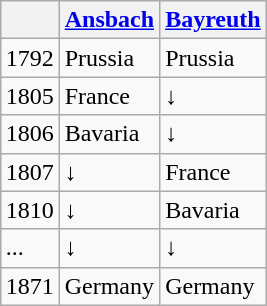<table class="wikitable" align="right">
<tr>
<th> </th>
<th><a href='#'>Ansbach</a></th>
<th><a href='#'>Bayreuth</a></th>
</tr>
<tr>
<td>1792</td>
<td>Prussia</td>
<td>Prussia</td>
</tr>
<tr>
<td>1805</td>
<td>France</td>
<td>↓</td>
</tr>
<tr>
<td>1806</td>
<td>Bavaria</td>
<td>↓</td>
</tr>
<tr>
<td>1807</td>
<td>↓</td>
<td>France</td>
</tr>
<tr>
<td>1810</td>
<td>↓</td>
<td>Bavaria</td>
</tr>
<tr>
<td>...</td>
<td>↓</td>
<td>↓</td>
</tr>
<tr>
<td>1871</td>
<td>Germany</td>
<td>Germany</td>
</tr>
</table>
